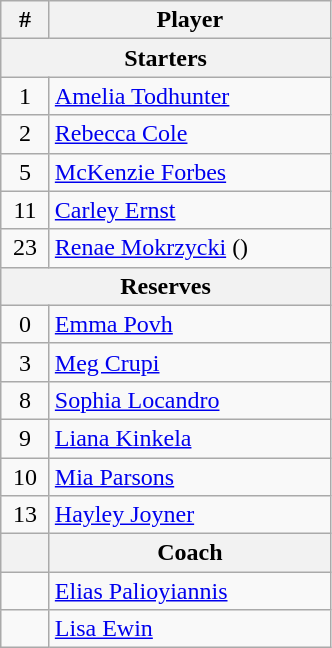<table class="wikitable" style="text-align:center">
<tr>
<th scope="col" width="25px">#</th>
<th scope="col" width="180px">Player</th>
</tr>
<tr>
<th scope="col" colspan="2">Starters</th>
</tr>
<tr>
<td>1</td>
<td style="text-align:left"><a href='#'>Amelia Todhunter</a></td>
</tr>
<tr>
<td>2</td>
<td style="text-align:left"><a href='#'>Rebecca Cole</a></td>
</tr>
<tr>
<td>5</td>
<td style="text-align:left"><a href='#'>McKenzie Forbes</a></td>
</tr>
<tr>
<td>11</td>
<td style="text-align:left"><a href='#'>Carley Ernst</a></td>
</tr>
<tr>
<td>23</td>
<td style="text-align:left"><a href='#'>Renae Mokrzycki</a> ()</td>
</tr>
<tr>
<th scope="col" colspan="2">Reserves</th>
</tr>
<tr>
<td>0</td>
<td style="text-align:left"><a href='#'>Emma Povh</a></td>
</tr>
<tr>
<td>3</td>
<td style="text-align:left"><a href='#'>Meg Crupi</a></td>
</tr>
<tr>
<td>8</td>
<td style="text-align:left"><a href='#'>Sophia Locandro</a></td>
</tr>
<tr>
<td>9</td>
<td style="text-align:left"><a href='#'>Liana Kinkela</a></td>
</tr>
<tr>
<td>10</td>
<td style="text-align:left"><a href='#'>Mia Parsons</a></td>
</tr>
<tr>
<td>13</td>
<td style="text-align:left"><a href='#'>Hayley Joyner</a></td>
</tr>
<tr>
<th scope="col" width="25px"></th>
<th scope="col" width="180px">Coach</th>
</tr>
<tr>
<td></td>
<td style="text-align:left"><a href='#'>Elias Palioyiannis</a></td>
</tr>
<tr>
<td></td>
<td style="text-align:left"><a href='#'>Lisa Ewin</a></td>
</tr>
</table>
